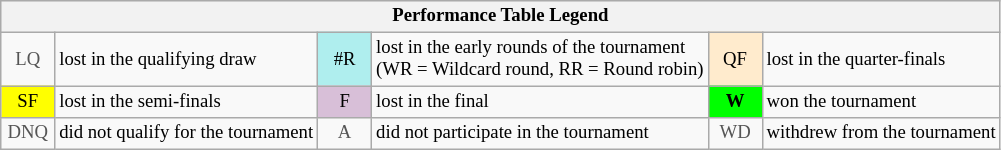<table class="wikitable" style="font-size:78%;">
<tr style="background:#efefef;">
<th colspan="6">Performance Table Legend</th>
</tr>
<tr>
<td style="color:#555555; text-align:center; width:30px;">LQ</td>
<td>lost in the qualifying draw</td>
<td style="text-align:center; background:#afeeee;">#R</td>
<td>lost in the early rounds of the tournament<br>(WR = Wildcard round, RR = Round robin)</td>
<td style="text-align:center; background:#ffebcd;">QF</td>
<td>lost in the quarter-finals</td>
</tr>
<tr>
<td style="text-align:center; background:yellow;">SF</td>
<td>lost in the semi-finals</td>
<td style="text-align:center; background:thistle;">F</td>
<td>lost in the final</td>
<td style="text-align:center; background:#0f0;"><strong>W</strong></td>
<td>won the tournament</td>
</tr>
<tr>
<td style="color:#555555; text-align:center; width:30px;">DNQ</td>
<td>did not qualify for the tournament</td>
<td style="color:#555555; text-align:center; width:30px;">A</td>
<td>did not participate in the tournament</td>
<td style="color:#555555; text-align:center; width:30px;">WD</td>
<td>withdrew from the tournament</td>
</tr>
</table>
